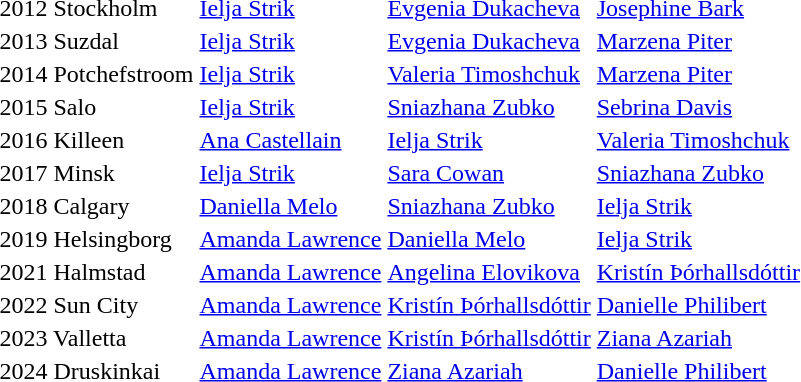<table>
<tr>
<td>2012 Stockholm</td>
<td> <a href='#'>Ielja Strik</a></td>
<td> <a href='#'>Evgenia Dukacheva</a></td>
<td> <a href='#'>Josephine Bark</a></td>
</tr>
<tr>
<td>2013 Suzdal</td>
<td> <a href='#'>Ielja Strik</a></td>
<td> <a href='#'>Evgenia Dukacheva</a></td>
<td> <a href='#'>Marzena Piter</a></td>
</tr>
<tr>
<td>2014 Potchefstroom</td>
<td> <a href='#'>Ielja Strik</a></td>
<td> <a href='#'>Valeria Timoshchuk</a></td>
<td> <a href='#'>Marzena Piter</a></td>
</tr>
<tr>
<td>2015 Salo</td>
<td> <a href='#'>Ielja Strik</a></td>
<td> <a href='#'>Sniazhana Zubko</a></td>
<td> <a href='#'>Sebrina Davis</a></td>
</tr>
<tr>
<td>2016 Killeen</td>
<td> <a href='#'>Ana Castellain</a></td>
<td> <a href='#'>Ielja Strik</a></td>
<td> <a href='#'>Valeria Timoshchuk</a></td>
</tr>
<tr>
<td>2017 Minsk</td>
<td> <a href='#'>Ielja Strik</a></td>
<td> <a href='#'>Sara Cowan</a></td>
<td> <a href='#'>Sniazhana Zubko</a></td>
</tr>
<tr>
<td>2018 Calgary</td>
<td> <a href='#'>Daniella Melo</a></td>
<td> <a href='#'>Sniazhana Zubko</a></td>
<td> <a href='#'>Ielja Strik</a></td>
</tr>
<tr>
<td>2019 Helsingborg</td>
<td> <a href='#'>Amanda Lawrence</a></td>
<td> <a href='#'>Daniella Melo</a></td>
<td> <a href='#'>Ielja Strik</a></td>
</tr>
<tr>
<td>2021 Halmstad</td>
<td> <a href='#'>Amanda Lawrence</a></td>
<td> <a href='#'>Angelina Elovikova</a></td>
<td> <a href='#'>Kristín Þórhallsdóttir</a></td>
</tr>
<tr>
<td>2022 Sun City</td>
<td> <a href='#'>Amanda Lawrence</a></td>
<td> <a href='#'>Kristín Þórhallsdóttir</a></td>
<td> <a href='#'>Danielle Philibert</a></td>
</tr>
<tr>
<td>2023 Valletta</td>
<td> <a href='#'>Amanda Lawrence</a></td>
<td> <a href='#'>Kristín Þórhallsdóttir</a></td>
<td> <a href='#'>Ziana Azariah</a></td>
</tr>
<tr>
<td>2024 Druskinkai</td>
<td> <a href='#'>Amanda Lawrence</a></td>
<td> <a href='#'>Ziana Azariah</a></td>
<td> <a href='#'>Danielle Philibert</a></td>
</tr>
</table>
